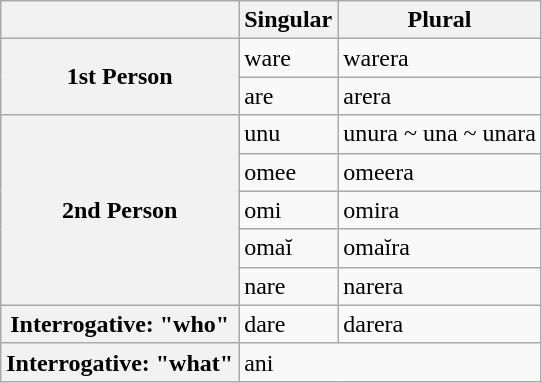<table class="wikitable" style="text-align: left">
<tr>
<th></th>
<th>Singular</th>
<th>Plural</th>
</tr>
<tr>
<th rowspan="2">1st Person</th>
<td>ware</td>
<td>warera</td>
</tr>
<tr>
<td>are</td>
<td>arera</td>
</tr>
<tr>
<th rowspan="5">2nd Person</th>
<td>unu</td>
<td>unura ~ una ~ unara</td>
</tr>
<tr>
<td>omee</td>
<td>omeera</td>
</tr>
<tr>
<td>omi</td>
<td>omira</td>
</tr>
<tr>
<td>omaĭ</td>
<td>omaĭra</td>
</tr>
<tr>
<td>nare</td>
<td>narera</td>
</tr>
<tr>
<th>Interrogative: "who"</th>
<td>dare</td>
<td>darera</td>
</tr>
<tr>
<th>Interrogative: "what"</th>
<td colspan="2">ani</td>
</tr>
</table>
